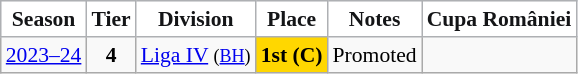<table class="wikitable" style="text-align:center; font-size:90%">
<tr>
<th style="background:#ffffff;color:#141517;border:1px solid #aeb0b3;">Season</th>
<th style="background:#ffffff;color:#141517;border:1px solid #aeb0b3;">Tier</th>
<th style="background:#ffffff;color:#141517;border:1px solid #aeb0b3;">Division</th>
<th style="background:#ffffff;color:#141517;border:1px solid #aeb0b3;">Place</th>
<th style="background:#ffffff;color:#141517;border:1px solid #aeb0b3;">Notes</th>
<th style="background:#ffffff;color:#141517;border:1px solid #aeb0b3;">Cupa României</th>
</tr>
<tr>
<td><a href='#'>2023–24</a></td>
<td><strong>4</strong></td>
<td><a href='#'>Liga IV</a> <small>(<a href='#'>BH</a>)</small></td>
<td align=center bgcolor=gold><strong>1st (C)</strong></td>
<td>Promoted</td>
<td></td>
</tr>
</table>
